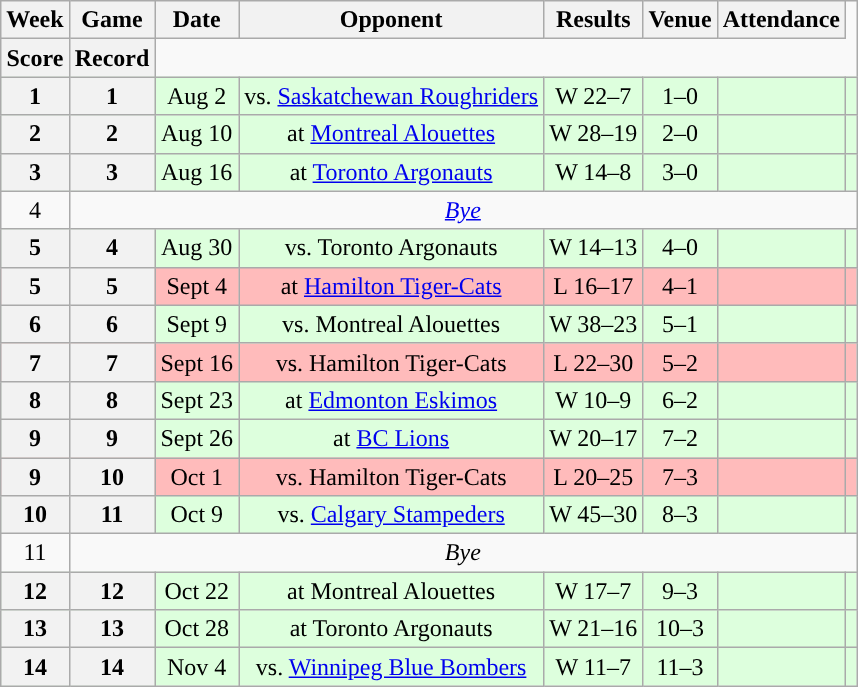<table class="wikitable" style="text-align:center">
<tr>
<th>Week</th>
<th>Game</th>
<th>Date</th>
<th>Opponent</th>
<th>Results</th>
<th>Venue</th>
<th>Attendance</th>
</tr>
<tr>
<th>Score</th>
<th>Record</th>
</tr>
<tr style="background:#ddffdd">
<th>1</th>
<th>1</th>
<td>Aug 2</td>
<td>vs. <a href='#'>Saskatchewan Roughriders</a></td>
<td>W 22–7</td>
<td>1–0</td>
<td></td>
<td></td>
</tr>
<tr style="background:#ddffdd">
<th>2</th>
<th>2</th>
<td>Aug 10</td>
<td>at <a href='#'>Montreal Alouettes</a></td>
<td>W 28–19</td>
<td>2–0</td>
<td></td>
<td></td>
</tr>
<tr style="background:#ddffdd">
<th>3</th>
<th>3</th>
<td>Aug 16</td>
<td>at <a href='#'>Toronto Argonauts</a></td>
<td>W 14–8</td>
<td>3–0</td>
<td></td>
<td></td>
</tr>
<tr>
<td>4</td>
<td colspan="7"><em><a href='#'>Bye</a></em></td>
</tr>
<tr style="background:#ddffdd">
<th>5</th>
<th>4</th>
<td>Aug 30</td>
<td>vs. Toronto Argonauts</td>
<td>W 14–13</td>
<td>4–0</td>
<td></td>
<td></td>
</tr>
<tr style="background:#ffbbbb">
<th>5</th>
<th>5</th>
<td>Sept 4</td>
<td>at <a href='#'>Hamilton Tiger-Cats</a></td>
<td>L 16–17</td>
<td>4–1</td>
<td></td>
<td></td>
</tr>
<tr style="background:#ddffdd">
<th>6</th>
<th>6</th>
<td>Sept 9</td>
<td>vs. Montreal Alouettes</td>
<td>W 38–23</td>
<td>5–1</td>
<td></td>
<td></td>
</tr>
<tr style="background:#ffbbbb">
<th>7</th>
<th>7</th>
<td>Sept 16</td>
<td>vs. Hamilton Tiger-Cats</td>
<td>L 22–30</td>
<td>5–2</td>
<td></td>
<td></td>
</tr>
<tr style="background:#ddffdd">
<th>8</th>
<th>8</th>
<td>Sept 23</td>
<td>at <a href='#'>Edmonton Eskimos</a></td>
<td>W 10–9</td>
<td>6–2</td>
<td></td>
<td></td>
</tr>
<tr style="background:#ddffdd">
<th>9</th>
<th>9</th>
<td>Sept 26</td>
<td>at <a href='#'>BC Lions</a></td>
<td>W 20–17</td>
<td>7–2</td>
<td></td>
<td></td>
</tr>
<tr style="background:#ffbbbb">
<th>9</th>
<th>10</th>
<td>Oct 1</td>
<td>vs. Hamilton Tiger-Cats</td>
<td>L 20–25</td>
<td>7–3</td>
<td></td>
<td></td>
</tr>
<tr style="background:#ddffdd">
<th>10</th>
<th>11</th>
<td>Oct 9</td>
<td>vs. <a href='#'>Calgary Stampeders</a></td>
<td>W 45–30</td>
<td>8–3</td>
<td></td>
<td></td>
</tr>
<tr>
<td>11</td>
<td colspan="7"><em>Bye</em></td>
</tr>
<tr style="background:#ddffdd">
<th>12</th>
<th>12</th>
<td>Oct 22</td>
<td>at Montreal Alouettes</td>
<td>W 17–7</td>
<td>9–3</td>
<td></td>
<td></td>
</tr>
<tr style="background:#ddffdd">
<th>13</th>
<th>13</th>
<td>Oct 28</td>
<td>at Toronto Argonauts</td>
<td>W 21–16</td>
<td>10–3</td>
<td></td>
<td></td>
</tr>
<tr style="background:#ddffdd">
<th>14</th>
<th>14</th>
<td>Nov 4</td>
<td>vs. <a href='#'>Winnipeg Blue Bombers</a></td>
<td>W 11–7</td>
<td>11–3</td>
<td></td>
<td></td>
</tr>
</table>
